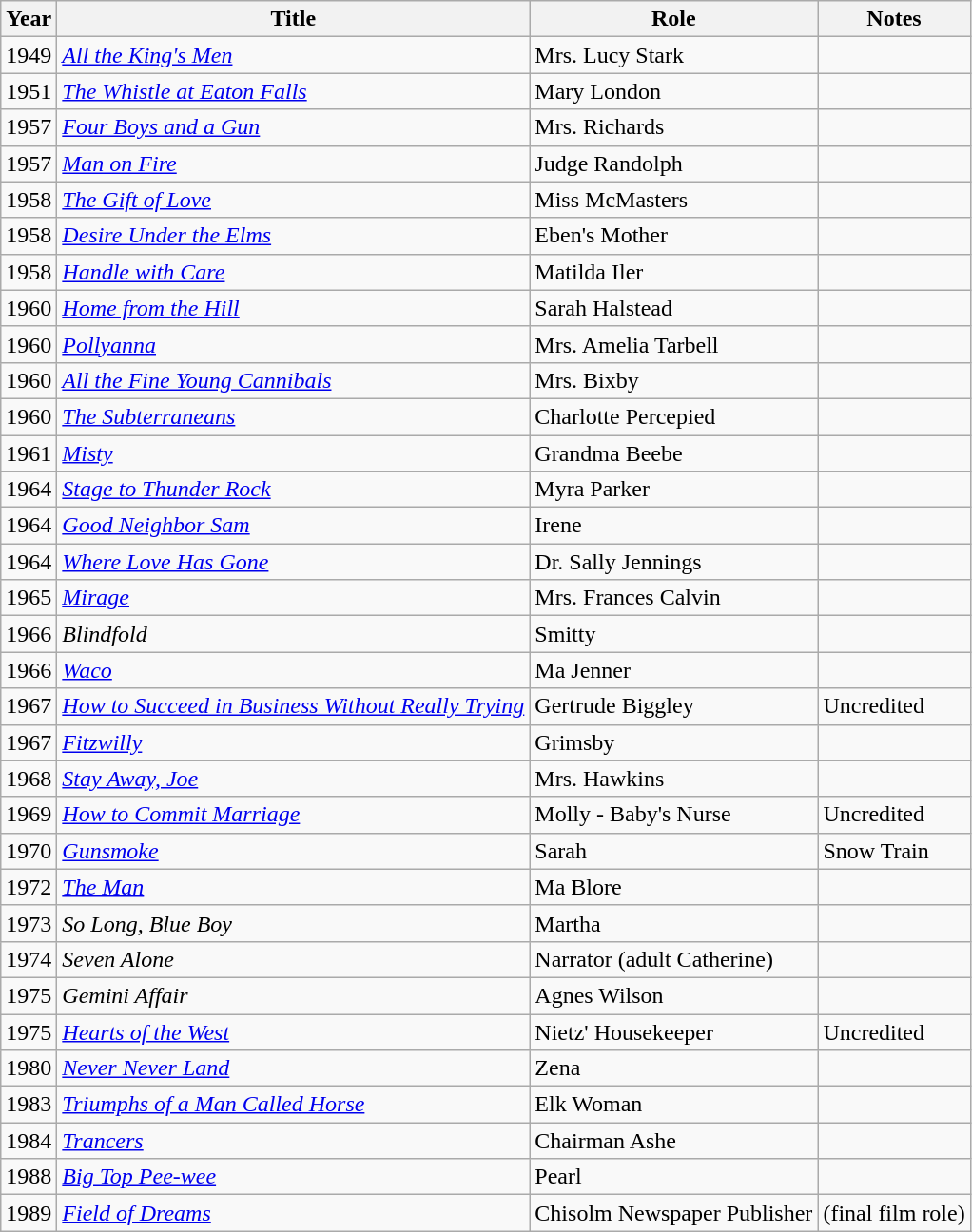<table class="wikitable">
<tr>
<th>Year</th>
<th>Title</th>
<th>Role</th>
<th>Notes</th>
</tr>
<tr>
<td>1949</td>
<td><em><a href='#'>All the King's Men</a></em></td>
<td>Mrs. Lucy Stark</td>
<td></td>
</tr>
<tr>
<td>1951</td>
<td><em><a href='#'>The Whistle at Eaton Falls</a></em></td>
<td>Mary London</td>
<td></td>
</tr>
<tr>
<td>1957</td>
<td><em><a href='#'>Four Boys and a Gun</a></em></td>
<td>Mrs. Richards</td>
<td></td>
</tr>
<tr>
<td>1957</td>
<td><em><a href='#'>Man on Fire</a></em></td>
<td>Judge Randolph</td>
<td></td>
</tr>
<tr>
<td>1958</td>
<td><em><a href='#'>The Gift of Love</a></em></td>
<td>Miss McMasters</td>
<td></td>
</tr>
<tr>
<td>1958</td>
<td><em><a href='#'>Desire Under the Elms</a></em></td>
<td>Eben's Mother</td>
<td></td>
</tr>
<tr>
<td>1958</td>
<td><em><a href='#'>Handle with Care</a></em></td>
<td>Matilda Iler</td>
<td></td>
</tr>
<tr>
<td>1960</td>
<td><em><a href='#'>Home from the Hill</a></em></td>
<td>Sarah Halstead</td>
<td></td>
</tr>
<tr>
<td>1960</td>
<td><em><a href='#'>Pollyanna</a></em></td>
<td>Mrs. Amelia Tarbell</td>
<td></td>
</tr>
<tr>
<td>1960</td>
<td><em><a href='#'>All the Fine Young Cannibals</a></em></td>
<td>Mrs. Bixby</td>
<td></td>
</tr>
<tr>
<td>1960</td>
<td><em><a href='#'>The Subterraneans</a></em></td>
<td>Charlotte Percepied</td>
<td></td>
</tr>
<tr>
<td>1961</td>
<td><em><a href='#'>Misty</a></em></td>
<td>Grandma Beebe</td>
<td></td>
</tr>
<tr>
<td>1964</td>
<td><em><a href='#'>Stage to Thunder Rock</a></em></td>
<td>Myra Parker</td>
<td></td>
</tr>
<tr>
<td>1964</td>
<td><em><a href='#'>Good Neighbor Sam</a></em></td>
<td>Irene</td>
<td></td>
</tr>
<tr>
<td>1964</td>
<td><em><a href='#'>Where Love Has Gone</a></em></td>
<td>Dr. Sally Jennings</td>
<td></td>
</tr>
<tr>
<td>1965</td>
<td><em><a href='#'>Mirage</a></em></td>
<td>Mrs. Frances Calvin</td>
<td></td>
</tr>
<tr>
<td>1966</td>
<td><em>Blindfold</em></td>
<td>Smitty</td>
<td></td>
</tr>
<tr>
<td>1966</td>
<td><em><a href='#'>Waco</a></em></td>
<td>Ma Jenner</td>
<td></td>
</tr>
<tr>
<td>1967</td>
<td><em><a href='#'>How to Succeed in Business Without Really Trying</a></em></td>
<td>Gertrude Biggley</td>
<td>Uncredited</td>
</tr>
<tr>
<td>1967</td>
<td><em><a href='#'>Fitzwilly</a></em></td>
<td>Grimsby</td>
<td></td>
</tr>
<tr>
<td>1968</td>
<td><em><a href='#'>Stay Away, Joe</a></em></td>
<td>Mrs. Hawkins</td>
<td></td>
</tr>
<tr>
<td>1969</td>
<td><em><a href='#'>How to Commit Marriage</a></em></td>
<td>Molly - Baby's Nurse</td>
<td>Uncredited</td>
</tr>
<tr>
<td>1970</td>
<td><em><a href='#'>Gunsmoke</a></em></td>
<td>Sarah</td>
<td>Snow Train</td>
</tr>
<tr>
<td>1972</td>
<td><em><a href='#'>The Man</a></em></td>
<td>Ma Blore</td>
<td></td>
</tr>
<tr>
<td>1973</td>
<td><em>So Long, Blue Boy</em></td>
<td>Martha</td>
<td></td>
</tr>
<tr>
<td>1974</td>
<td><em>Seven Alone</em></td>
<td>Narrator (adult Catherine)</td>
<td></td>
</tr>
<tr>
<td>1975</td>
<td><em>Gemini Affair</em></td>
<td>Agnes Wilson</td>
<td></td>
</tr>
<tr>
<td>1975</td>
<td><em><a href='#'>Hearts of the West</a></em></td>
<td>Nietz' Housekeeper</td>
<td>Uncredited</td>
</tr>
<tr>
<td>1980</td>
<td><em><a href='#'>Never Never Land</a></em></td>
<td>Zena</td>
<td></td>
</tr>
<tr>
<td>1983</td>
<td><em><a href='#'>Triumphs of a Man Called Horse</a></em></td>
<td>Elk Woman</td>
<td></td>
</tr>
<tr>
<td>1984</td>
<td><em><a href='#'>Trancers</a></em></td>
<td>Chairman Ashe</td>
<td></td>
</tr>
<tr>
<td>1988</td>
<td><em><a href='#'>Big Top Pee-wee</a></em></td>
<td>Pearl</td>
<td></td>
</tr>
<tr>
<td>1989</td>
<td><em><a href='#'>Field of Dreams</a></em></td>
<td>Chisolm Newspaper Publisher</td>
<td>(final film role)</td>
</tr>
</table>
